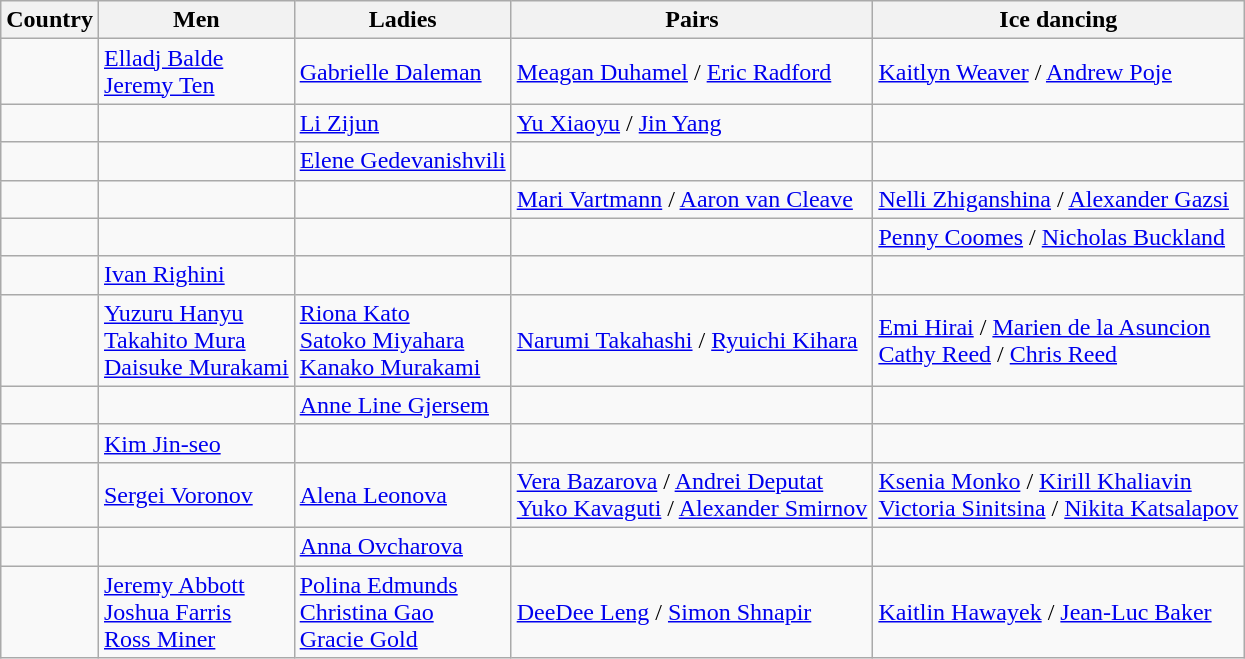<table class="wikitable">
<tr>
<th>Country</th>
<th>Men</th>
<th>Ladies</th>
<th>Pairs</th>
<th>Ice dancing</th>
</tr>
<tr>
<td></td>
<td><a href='#'>Elladj Balde</a> <br> <a href='#'>Jeremy Ten</a></td>
<td><a href='#'>Gabrielle Daleman</a></td>
<td><a href='#'>Meagan Duhamel</a> / <a href='#'>Eric Radford</a></td>
<td><a href='#'>Kaitlyn Weaver</a> / <a href='#'>Andrew Poje</a></td>
</tr>
<tr>
<td></td>
<td></td>
<td><a href='#'>Li Zijun</a></td>
<td><a href='#'>Yu Xiaoyu</a> / <a href='#'>Jin Yang</a></td>
<td></td>
</tr>
<tr>
<td></td>
<td></td>
<td><a href='#'>Elene Gedevanishvili</a></td>
<td></td>
<td></td>
</tr>
<tr>
<td></td>
<td></td>
<td></td>
<td><a href='#'>Mari Vartmann</a> / <a href='#'>Aaron van Cleave</a></td>
<td><a href='#'>Nelli Zhiganshina</a> / <a href='#'>Alexander Gazsi</a></td>
</tr>
<tr>
<td></td>
<td></td>
<td></td>
<td></td>
<td><a href='#'>Penny Coomes</a> / <a href='#'>Nicholas Buckland</a></td>
</tr>
<tr>
<td></td>
<td><a href='#'>Ivan Righini</a></td>
<td></td>
<td></td>
<td></td>
</tr>
<tr>
<td></td>
<td><a href='#'>Yuzuru Hanyu</a> <br> <a href='#'>Takahito Mura</a> <br> <a href='#'>Daisuke Murakami</a></td>
<td><a href='#'>Riona Kato</a> <br> <a href='#'>Satoko Miyahara</a> <br> <a href='#'>Kanako Murakami</a></td>
<td><a href='#'>Narumi Takahashi</a> / <a href='#'>Ryuichi Kihara</a></td>
<td><a href='#'>Emi Hirai</a> / <a href='#'>Marien de la Asuncion</a> <br> <a href='#'>Cathy Reed</a> / <a href='#'>Chris Reed</a></td>
</tr>
<tr>
<td></td>
<td></td>
<td><a href='#'>Anne Line Gjersem</a></td>
<td></td>
<td></td>
</tr>
<tr>
<td></td>
<td><a href='#'>Kim Jin-seo</a></td>
<td></td>
<td></td>
<td></td>
</tr>
<tr>
<td></td>
<td><a href='#'>Sergei Voronov</a></td>
<td><a href='#'>Alena Leonova</a></td>
<td><a href='#'>Vera Bazarova</a> / <a href='#'>Andrei Deputat</a> <br> <a href='#'>Yuko Kavaguti</a> / <a href='#'>Alexander Smirnov</a></td>
<td><a href='#'>Ksenia Monko</a> / <a href='#'>Kirill Khaliavin</a> <br> <a href='#'>Victoria Sinitsina</a> / <a href='#'>Nikita Katsalapov</a></td>
</tr>
<tr>
<td></td>
<td></td>
<td><a href='#'>Anna Ovcharova</a></td>
<td></td>
<td></td>
</tr>
<tr>
<td></td>
<td><a href='#'>Jeremy Abbott</a> <br> <a href='#'>Joshua Farris</a> <br> <a href='#'>Ross Miner</a></td>
<td><a href='#'>Polina Edmunds</a> <br> <a href='#'>Christina Gao</a> <br> <a href='#'>Gracie Gold</a></td>
<td><a href='#'>DeeDee Leng</a> / <a href='#'>Simon Shnapir</a></td>
<td><a href='#'>Kaitlin Hawayek</a> / <a href='#'>Jean-Luc Baker</a></td>
</tr>
</table>
